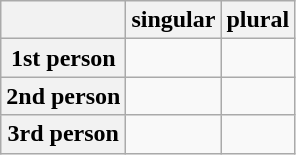<table class="wikitable">
<tr>
<th></th>
<th>singular</th>
<th>plural</th>
</tr>
<tr>
<th>1st person</th>
<td></td>
<td></td>
</tr>
<tr>
<th>2nd person</th>
<td></td>
<td></td>
</tr>
<tr>
<th>3rd person</th>
<td></td>
<td></td>
</tr>
</table>
